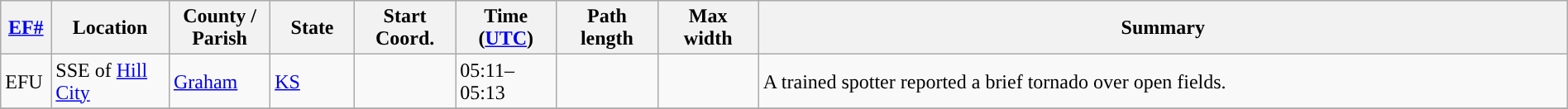<table class="wikitable sortable" style="width:100%;">
<tr>
<th scope="col"  style="width:3%; text-align:center;"><a href='#'>EF#</a></th>
<th scope="col"  style="width:7%; text-align:center;" class="unsortable">Location</th>
<th scope="col"  style="width:6%; text-align:center;" class="unsortable">County / Parish</th>
<th scope="col"  style="width:5%; text-align:center;">State</th>
<th scope="col"  style="width:6%; text-align:center;">Start Coord.</th>
<th scope="col"  style="width:6%; text-align:center;">Time (<a href='#'>UTC</a>)</th>
<th scope="col"  style="width:6%; text-align:center;">Path length</th>
<th scope="col"  style="width:6%; text-align:center;">Max width</th>
<th scope="col" class="unsortable" style="width:48%; text-align:center;">Summary</th>
</tr>
<tr>
<td>EFU</td>
<td>SSE of <a href='#'>Hill City</a></td>
<td><a href='#'>Graham</a></td>
<td><a href='#'>KS</a></td>
<td></td>
<td>05:11–05:13</td>
<td></td>
<td></td>
<td>A trained spotter reported a brief tornado over open fields.</td>
</tr>
<tr>
</tr>
</table>
